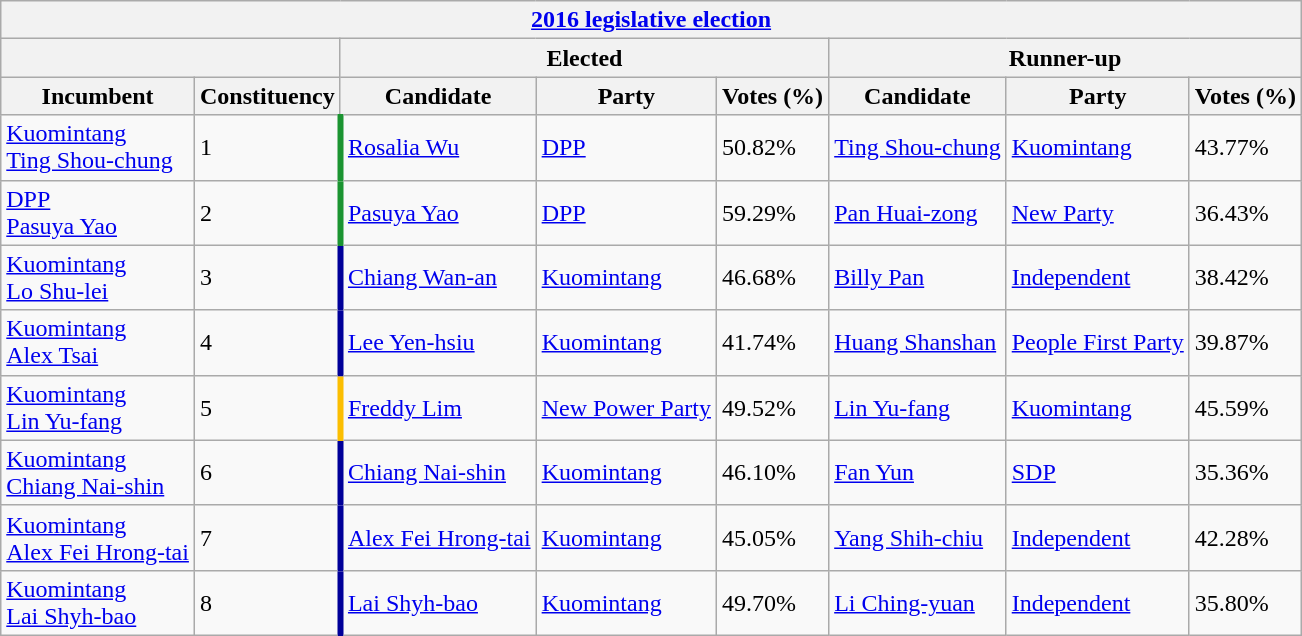<table class="wikitable collapsible sortable">
<tr>
<th colspan=8><a href='#'>2016 legislative election</a></th>
</tr>
<tr>
<th colspan=2> </th>
<th colspan=3>Elected</th>
<th colspan=3>Runner-up</th>
</tr>
<tr>
<th>Incumbent</th>
<th>Constituency</th>
<th>Candidate</th>
<th>Party</th>
<th>Votes (%)</th>
<th>Candidate</th>
<th>Party</th>
<th>Votes (%)</th>
</tr>
<tr>
<td><a href='#'>Kuomintang</a><br><a href='#'>Ting Shou-chung</a></td>
<td style="border-right:4px solid #1B9431;">1</td>
<td><a href='#'>Rosalia Wu</a></td>
<td><a href='#'>DPP</a></td>
<td>50.82%</td>
<td><a href='#'>Ting Shou-chung</a></td>
<td><a href='#'>Kuomintang</a></td>
<td>43.77%</td>
</tr>
<tr>
<td><a href='#'>DPP</a><br><a href='#'>Pasuya Yao</a></td>
<td style="border-right:4px solid #1B9431;">2</td>
<td><a href='#'>Pasuya Yao</a></td>
<td><a href='#'>DPP</a></td>
<td>59.29%</td>
<td><a href='#'>Pan Huai-zong</a></td>
<td><a href='#'>New Party</a></td>
<td>36.43%</td>
</tr>
<tr>
<td><a href='#'>Kuomintang</a><br><a href='#'>Lo Shu-lei</a></td>
<td style="border-right:4px solid #000099;">3</td>
<td><a href='#'>Chiang Wan-an</a></td>
<td><a href='#'>Kuomintang</a></td>
<td>46.68%</td>
<td><a href='#'>Billy Pan</a></td>
<td><a href='#'>Independent</a></td>
<td>38.42%</td>
</tr>
<tr>
<td><a href='#'>Kuomintang</a><br><a href='#'>Alex Tsai</a></td>
<td style="border-right:4px solid #000099;">4</td>
<td><a href='#'>Lee Yen-hsiu</a></td>
<td><a href='#'>Kuomintang</a></td>
<td>41.74%</td>
<td><a href='#'>Huang Shanshan</a></td>
<td><a href='#'>People First Party</a></td>
<td>39.87%</td>
</tr>
<tr>
<td><a href='#'>Kuomintang</a><br><a href='#'>Lin Yu-fang</a></td>
<td style="border-right:4px solid #FBBE01;">5</td>
<td><a href='#'>Freddy Lim</a></td>
<td><a href='#'>New Power Party</a></td>
<td>49.52%</td>
<td><a href='#'>Lin Yu-fang</a></td>
<td><a href='#'>Kuomintang</a></td>
<td>45.59%</td>
</tr>
<tr>
<td><a href='#'>Kuomintang</a><br><a href='#'>Chiang Nai-shin</a></td>
<td style="border-right:4px solid #000099;">6</td>
<td><a href='#'>Chiang Nai-shin</a></td>
<td><a href='#'>Kuomintang</a></td>
<td>46.10%</td>
<td><a href='#'>Fan Yun</a></td>
<td><a href='#'>SDP</a></td>
<td>35.36%</td>
</tr>
<tr>
<td><a href='#'>Kuomintang</a><br><a href='#'>Alex Fei Hrong-tai</a></td>
<td style="border-right:4px solid #000099;">7</td>
<td><a href='#'>Alex Fei Hrong-tai</a></td>
<td><a href='#'>Kuomintang</a></td>
<td>45.05%</td>
<td><a href='#'>Yang Shih-chiu</a></td>
<td><a href='#'>Independent</a></td>
<td>42.28%</td>
</tr>
<tr>
<td><a href='#'>Kuomintang</a><br><a href='#'>Lai Shyh-bao</a></td>
<td style="border-right:4px solid #000099;">8</td>
<td><a href='#'>Lai Shyh-bao</a></td>
<td><a href='#'>Kuomintang</a></td>
<td>49.70%</td>
<td><a href='#'>Li Ching-yuan</a></td>
<td><a href='#'>Independent</a></td>
<td>35.80%</td>
</tr>
</table>
